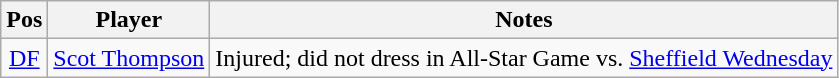<table class=wikitable>
<tr>
<th>Pos</th>
<th>Player</th>
<th>Notes</th>
</tr>
<tr>
<td align="center"><a href='#'>DF</a></td>
<td> <a href='#'>Scot Thompson</a></td>
<td>Injured; did not dress in All-Star Game vs.  <a href='#'>Sheffield Wednesday</a></td>
</tr>
</table>
